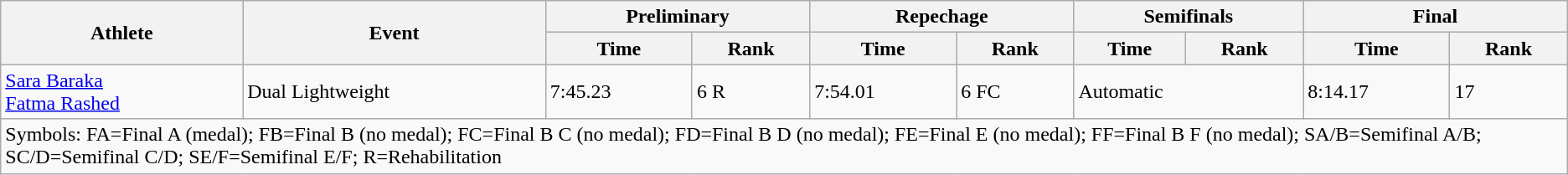<table class="wikitable">
<tr>
<th rowspan="2">Athlete</th>
<th rowspan="2">Event</th>
<th colspan="2">Preliminary</th>
<th colspan="2">Repechage</th>
<th colspan="2">Semifinals</th>
<th colspan="2">Final</th>
</tr>
<tr>
<th>Time</th>
<th>Rank</th>
<th>Time</th>
<th>Rank</th>
<th>Time</th>
<th>Rank</th>
<th>Time</th>
<th>Rank</th>
</tr>
<tr>
<td><a href='#'>Sara Baraka</a><br><a href='#'>Fatma Rashed</a></td>
<td>Dual Lightweight</td>
<td>7:45.23</td>
<td>6 R</td>
<td>7:54.01</td>
<td>6 FC</td>
<td colspan="2">Automatic</td>
<td>8:14.17</td>
<td>17</td>
</tr>
<tr>
<td colspan="10">Symbols: FA=Final A (medal); FB=Final B (no medal); FC=Final B C (no medal); FD=Final B D (no medal); FE=Final E (no medal); FF=Final B F (no medal); SA/B=Semifinal A/B; SC/D=Semifinal C/D; SE/F=Semifinal E/F; R=Rehabilitation</td>
</tr>
</table>
